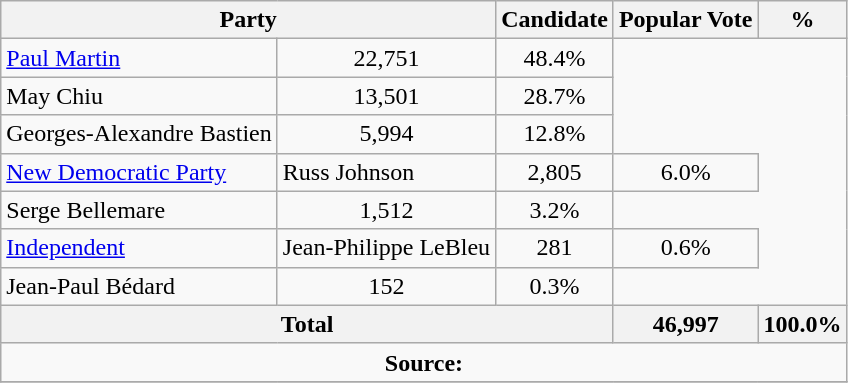<table class="wikitable">
<tr>
<th colspan="2">Party</th>
<th>Candidate</th>
<th>Popular Vote</th>
<th>%</th>
</tr>
<tr>
<td> <a href='#'>Paul Martin</a></td>
<td align=center>22,751</td>
<td align=center>48.4%</td>
</tr>
<tr>
<td>May Chiu</td>
<td align=center>13,501</td>
<td align=center>28.7%</td>
</tr>
<tr>
<td>Georges-Alexandre Bastien</td>
<td align=center>5,994</td>
<td align=center>12.8%</td>
</tr>
<tr>
<td><a href='#'>New Democratic Party</a></td>
<td>Russ Johnson</td>
<td align=center>2,805</td>
<td align=center>6.0%</td>
</tr>
<tr>
<td>Serge Bellemare</td>
<td align=center>1,512</td>
<td align=center>3.2%</td>
</tr>
<tr>
<td><a href='#'>Independent</a></td>
<td>Jean-Philippe LeBleu</td>
<td align=center>281</td>
<td align=center>0.6%</td>
</tr>
<tr>
<td>Jean-Paul Bédard</td>
<td align=center>152</td>
<td align=center>0.3%</td>
</tr>
<tr>
<th colspan=3>Total</th>
<th>46,997</th>
<th>100.0%</th>
</tr>
<tr>
<td align="center" colspan=5><strong>Source:</strong> </td>
</tr>
<tr>
</tr>
</table>
